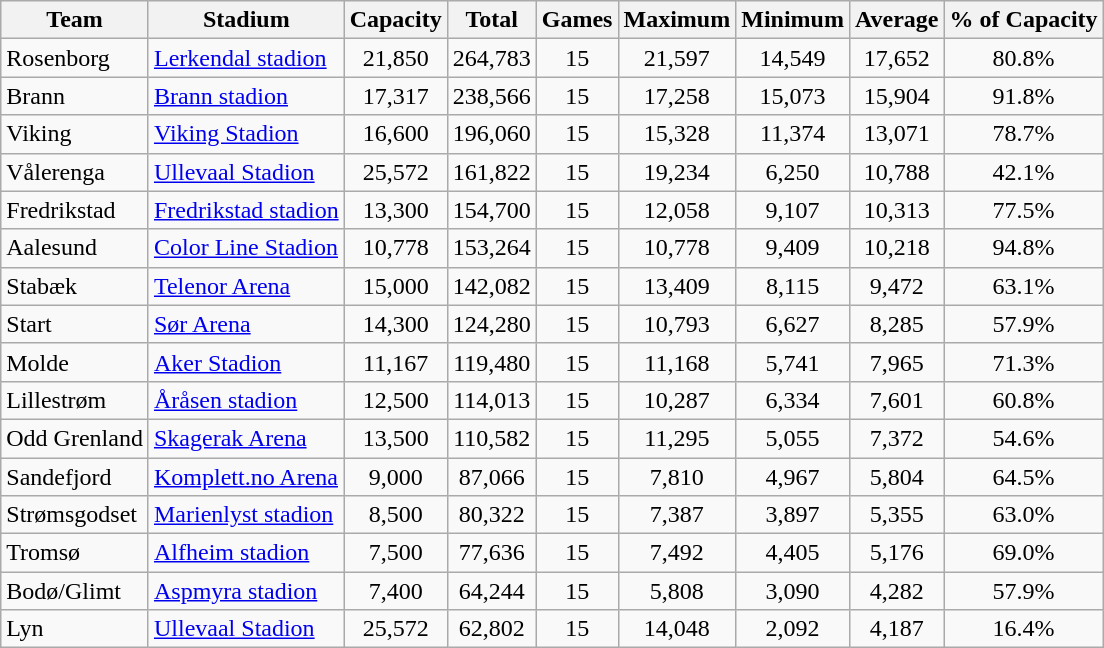<table class="wikitable sortable">
<tr>
<th>Team</th>
<th>Stadium</th>
<th>Capacity</th>
<th>Total</th>
<th>Games</th>
<th>Maximum</th>
<th>Minimum</th>
<th>Average</th>
<th>% of Capacity</th>
</tr>
<tr align="center">
<td align="left">Rosenborg</td>
<td align="left"><a href='#'>Lerkendal stadion</a></td>
<td>21,850</td>
<td>264,783</td>
<td>15</td>
<td>21,597</td>
<td>14,549</td>
<td>17,652</td>
<td>80.8%</td>
</tr>
<tr align="center">
<td align="left">Brann</td>
<td align="left"><a href='#'>Brann stadion</a></td>
<td>17,317</td>
<td>238,566</td>
<td>15</td>
<td>17,258</td>
<td>15,073</td>
<td>15,904</td>
<td>91.8%</td>
</tr>
<tr align="center">
<td align="left">Viking</td>
<td align="left"><a href='#'>Viking Stadion</a></td>
<td>16,600</td>
<td>196,060</td>
<td>15</td>
<td>15,328</td>
<td>11,374</td>
<td>13,071</td>
<td>78.7%</td>
</tr>
<tr align="center">
<td align="left">Vålerenga</td>
<td align="left"><a href='#'>Ullevaal Stadion</a></td>
<td>25,572</td>
<td>161,822</td>
<td>15</td>
<td>19,234</td>
<td>6,250</td>
<td>10,788</td>
<td>42.1%</td>
</tr>
<tr align="center">
<td align="left">Fredrikstad</td>
<td align="left"><a href='#'>Fredrikstad stadion</a></td>
<td>13,300</td>
<td>154,700</td>
<td>15</td>
<td>12,058</td>
<td>9,107</td>
<td>10,313</td>
<td>77.5%</td>
</tr>
<tr align="center">
<td align="left">Aalesund</td>
<td align="left"><a href='#'>Color Line Stadion</a></td>
<td>10,778</td>
<td>153,264</td>
<td>15</td>
<td>10,778</td>
<td>9,409</td>
<td>10,218</td>
<td>94.8%</td>
</tr>
<tr align="center">
<td align="left">Stabæk</td>
<td align="left"><a href='#'>Telenor Arena</a></td>
<td>15,000</td>
<td>142,082</td>
<td>15</td>
<td>13,409</td>
<td>8,115</td>
<td>9,472</td>
<td>63.1%</td>
</tr>
<tr align="center">
<td align="left">Start</td>
<td align="left"><a href='#'>Sør Arena</a></td>
<td>14,300</td>
<td>124,280</td>
<td>15</td>
<td>10,793</td>
<td>6,627</td>
<td>8,285</td>
<td>57.9%</td>
</tr>
<tr align="center">
<td align="left">Molde</td>
<td align="left"><a href='#'>Aker Stadion</a></td>
<td>11,167</td>
<td>119,480</td>
<td>15</td>
<td>11,168</td>
<td>5,741</td>
<td>7,965</td>
<td>71.3%</td>
</tr>
<tr align="center">
<td align="left">Lillestrøm</td>
<td align="left"><a href='#'>Åråsen stadion</a></td>
<td>12,500</td>
<td>114,013</td>
<td>15</td>
<td>10,287</td>
<td>6,334</td>
<td>7,601</td>
<td>60.8%</td>
</tr>
<tr align="center">
<td align="left">Odd Grenland</td>
<td align="left"><a href='#'>Skagerak Arena</a></td>
<td>13,500</td>
<td>110,582</td>
<td>15</td>
<td>11,295</td>
<td>5,055</td>
<td>7,372</td>
<td>54.6%</td>
</tr>
<tr align="center">
<td align="left">Sandefjord</td>
<td align="left"><a href='#'>Komplett.no Arena</a></td>
<td>9,000</td>
<td>87,066</td>
<td>15</td>
<td>7,810</td>
<td>4,967</td>
<td>5,804</td>
<td>64.5%</td>
</tr>
<tr align="center">
<td align="left">Strømsgodset</td>
<td align="left"><a href='#'>Marienlyst stadion</a></td>
<td>8,500</td>
<td>80,322</td>
<td>15</td>
<td>7,387</td>
<td>3,897</td>
<td>5,355</td>
<td>63.0%</td>
</tr>
<tr align="center">
<td align="left">Tromsø</td>
<td align="left"><a href='#'>Alfheim stadion</a></td>
<td>7,500</td>
<td>77,636</td>
<td>15</td>
<td>7,492</td>
<td>4,405</td>
<td>5,176</td>
<td>69.0%</td>
</tr>
<tr align="center">
<td align="left">Bodø/Glimt</td>
<td align="left"><a href='#'>Aspmyra stadion</a></td>
<td>7,400</td>
<td>64,244</td>
<td>15</td>
<td>5,808</td>
<td>3,090</td>
<td>4,282</td>
<td>57.9%</td>
</tr>
<tr align="center">
<td align="left">Lyn</td>
<td align="left"><a href='#'>Ullevaal Stadion</a></td>
<td>25,572</td>
<td>62,802</td>
<td>15</td>
<td>14,048</td>
<td>2,092</td>
<td>4,187</td>
<td>16.4%</td>
</tr>
</table>
